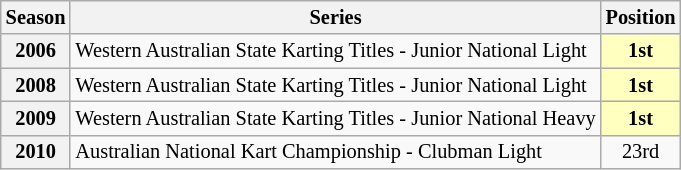<table class="wikitable" style="font-size: 85%; text-align:center">
<tr>
<th>Season</th>
<th>Series</th>
<th>Position</th>
</tr>
<tr>
<th>2006</th>
<td align="left">Western Australian State Karting Titles - Junior National Light</td>
<td align="center" style="background: #ffffbf"><strong>1st</strong></td>
</tr>
<tr>
<th>2008</th>
<td align="left">Western Australian State Karting Titles - Junior National Light</td>
<td align="center" style="background: #ffffbf"><strong>1st</strong></td>
</tr>
<tr>
<th>2009</th>
<td align="left">Western Australian State Karting Titles - Junior National Heavy</td>
<td align="center" style="background: #ffffbf"><strong>1st</strong></td>
</tr>
<tr>
<th>2010</th>
<td align="left">Australian National Kart Championship - Clubman Light</td>
<td align="center">23rd</td>
</tr>
</table>
